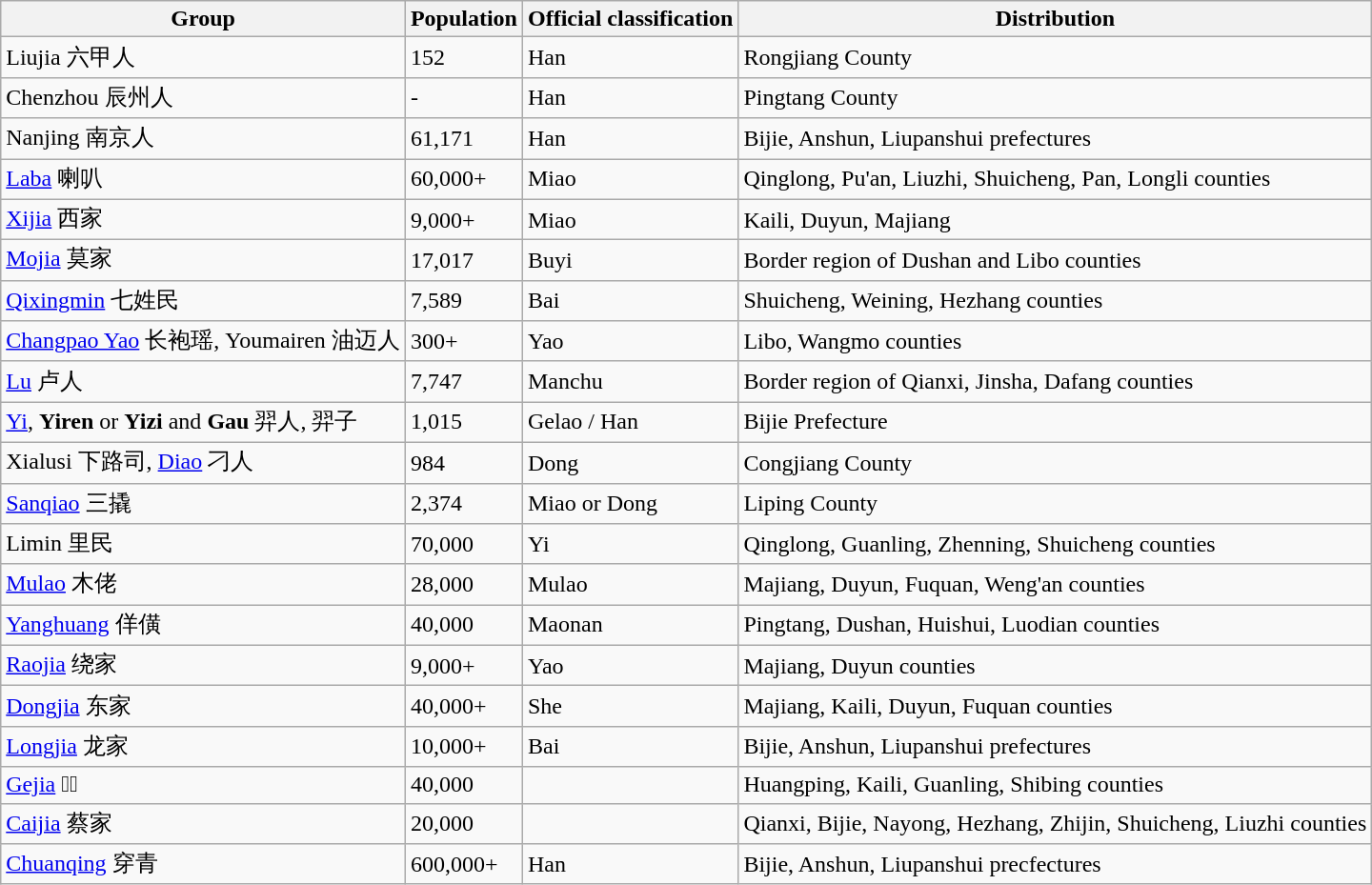<table class="wikitable">
<tr>
<th>Group</th>
<th>Population</th>
<th>Official classification</th>
<th>Distribution</th>
</tr>
<tr>
<td>Liujia 六甲人</td>
<td>152</td>
<td>Han</td>
<td>Rongjiang County</td>
</tr>
<tr>
<td>Chenzhou 辰州人</td>
<td>-</td>
<td>Han</td>
<td>Pingtang County</td>
</tr>
<tr>
<td>Nanjing 南京人</td>
<td>61,171</td>
<td>Han</td>
<td>Bijie, Anshun, Liupanshui prefectures</td>
</tr>
<tr>
<td><a href='#'>Laba</a> 喇叭</td>
<td>60,000+</td>
<td>Miao</td>
<td>Qinglong, Pu'an, Liuzhi, Shuicheng, Pan, Longli counties</td>
</tr>
<tr>
<td><a href='#'>Xijia</a> 西家</td>
<td>9,000+</td>
<td>Miao</td>
<td>Kaili, Duyun, Majiang</td>
</tr>
<tr>
<td><a href='#'>Mojia</a> 莫家</td>
<td>17,017</td>
<td>Buyi</td>
<td>Border region of Dushan and Libo counties</td>
</tr>
<tr>
<td><a href='#'>Qixingmin</a> 七姓民</td>
<td>7,589</td>
<td>Bai</td>
<td>Shuicheng, Weining, Hezhang counties</td>
</tr>
<tr>
<td><a href='#'>Changpao Yao</a> 长袍瑶, Youmairen 油迈人</td>
<td>300+</td>
<td>Yao</td>
<td>Libo, Wangmo counties</td>
</tr>
<tr>
<td><a href='#'>Lu</a> 卢人</td>
<td>7,747</td>
<td>Manchu</td>
<td>Border region of Qianxi, Jinsha, Dafang counties</td>
</tr>
<tr>
<td><a href='#'>Yi</a>, <strong>Yiren</strong> or <strong>Yizi</strong> and <strong>Gau</strong>  羿人, 羿子</td>
<td>1,015</td>
<td>Gelao / Han</td>
<td>Bijie Prefecture</td>
</tr>
<tr>
<td>Xialusi 下路司, <a href='#'>Diao</a> 刁人</td>
<td>984</td>
<td>Dong</td>
<td>Congjiang County</td>
</tr>
<tr>
<td><a href='#'>Sanqiao</a> 三撬</td>
<td>2,374</td>
<td>Miao or Dong</td>
<td>Liping County</td>
</tr>
<tr>
<td>Limin 里民</td>
<td>70,000</td>
<td>Yi</td>
<td>Qinglong, Guanling, Zhenning, Shuicheng counties</td>
</tr>
<tr>
<td><a href='#'>Mulao</a> 木佬</td>
<td>28,000</td>
<td>Mulao</td>
<td>Majiang, Duyun, Fuquan, Weng'an counties</td>
</tr>
<tr>
<td><a href='#'>Yanghuang</a> 佯僙</td>
<td>40,000</td>
<td>Maonan</td>
<td>Pingtang, Dushan, Huishui, Luodian counties</td>
</tr>
<tr>
<td><a href='#'>Raojia</a> 绕家</td>
<td>9,000+</td>
<td>Yao</td>
<td>Majiang, Duyun counties</td>
</tr>
<tr>
<td><a href='#'>Dongjia</a> 东家</td>
<td>40,000+</td>
<td>She</td>
<td>Majiang, Kaili, Duyun, Fuquan counties</td>
</tr>
<tr>
<td><a href='#'>Longjia</a> 龙家</td>
<td>10,000+</td>
<td>Bai</td>
<td>Bijie, Anshun, Liupanshui prefectures</td>
</tr>
<tr>
<td><a href='#'>Gejia</a> 𱎼家</td>
<td>40,000</td>
<td></td>
<td>Huangping, Kaili, Guanling, Shibing counties</td>
</tr>
<tr>
<td><a href='#'>Caijia</a> 蔡家</td>
<td>20,000</td>
<td></td>
<td>Qianxi, Bijie, Nayong, Hezhang, Zhijin, Shuicheng, Liuzhi counties</td>
</tr>
<tr>
<td><a href='#'>Chuanqing</a> 穿青</td>
<td>600,000+</td>
<td>Han</td>
<td>Bijie, Anshun, Liupanshui precfectures</td>
</tr>
</table>
